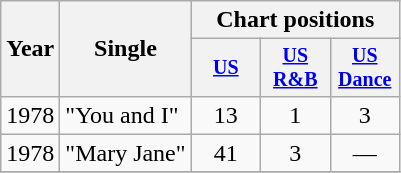<table class="wikitable" style="text-align:center;">
<tr>
<th rowspan="2">Year</th>
<th rowspan="2">Single</th>
<th colspan="3">Chart positions</th>
</tr>
<tr style="font-size:smaller;">
<th style="width:40px;"><a href='#'>US</a></th>
<th style="width:40px;"><a href='#'>US<br>R&B</a></th>
<th style="width:40px;"><a href='#'>US<br>Dance</a></th>
</tr>
<tr>
<td>1978</td>
<td style="text-align:left;">"You and I"</td>
<td>13</td>
<td>1</td>
<td>3</td>
</tr>
<tr>
<td>1978</td>
<td style="text-align:left;">"Mary Jane"</td>
<td>41</td>
<td>3</td>
<td>—</td>
</tr>
<tr>
</tr>
</table>
